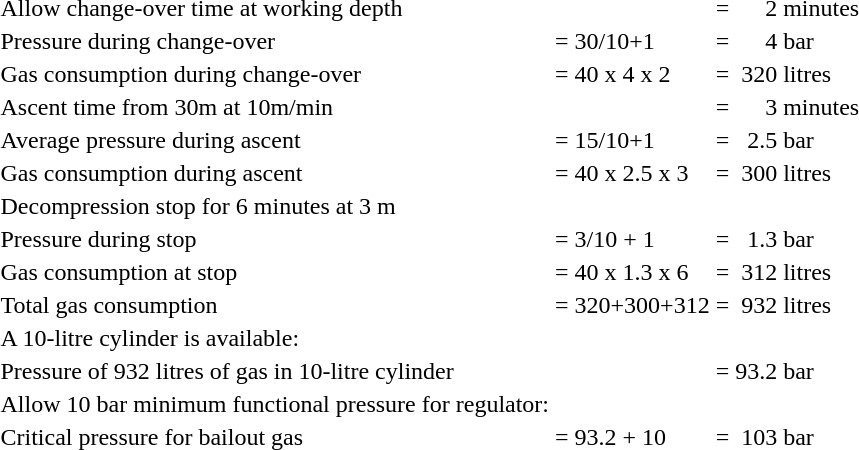<table>
<tr>
<td>Allow change-over time at working depth</td>
<td></td>
<td></td>
<td>=</td>
<td align="right">2</td>
<td>minutes</td>
</tr>
<tr>
<td>Pressure during change-over</td>
<td>=</td>
<td>30/10+1</td>
<td>=</td>
<td align="right">4</td>
<td>bar</td>
</tr>
<tr>
<td>Gas consumption during change-over</td>
<td>=</td>
<td>40 x 4 x 2</td>
<td>=</td>
<td align="right">320</td>
<td>litres</td>
</tr>
<tr>
<td>Ascent time from 30m at 10m/min</td>
<td></td>
<td></td>
<td>=</td>
<td align="right">3</td>
<td>minutes</td>
</tr>
<tr>
<td>Average pressure during ascent</td>
<td>=</td>
<td>15/10+1</td>
<td>=</td>
<td align="right">2.5</td>
<td>bar</td>
</tr>
<tr>
<td>Gas consumption during ascent</td>
<td>=</td>
<td>40 x 2.5 x 3</td>
<td>=</td>
<td align="right">300</td>
<td>litres</td>
</tr>
<tr>
<td>Decompression stop for 6 minutes at 3 m</td>
<td></td>
<td></td>
<td></td>
<td align="right"></td>
<td></td>
</tr>
<tr>
<td>Pressure during stop</td>
<td>=</td>
<td>3/10 + 1</td>
<td>=</td>
<td align="right">1.3</td>
<td>bar</td>
</tr>
<tr>
<td>Gas consumption at stop</td>
<td>=</td>
<td>40 x 1.3 x 6</td>
<td>=</td>
<td align="right">312</td>
<td>litres</td>
</tr>
<tr>
<td>Total gas consumption</td>
<td>=</td>
<td>320+300+312</td>
<td>=</td>
<td align="right">932</td>
<td>litres</td>
</tr>
<tr>
<td>A 10-litre cylinder is available:</td>
<td></td>
<td></td>
<td></td>
<td align="right"></td>
<td></td>
</tr>
<tr>
<td>Pressure of 932 litres of gas in 10-litre cylinder</td>
<td></td>
<td></td>
<td>=</td>
<td align="right">93.2</td>
<td>bar</td>
</tr>
<tr>
<td>Allow 10 bar minimum functional pressure for regulator:</td>
<td></td>
<td></td>
<td></td>
<td align="right"></td>
<td></td>
</tr>
<tr>
<td>Critical pressure for bailout gas</td>
<td>=</td>
<td>93.2 + 10</td>
<td>=</td>
<td align="right">103</td>
<td>bar</td>
</tr>
</table>
